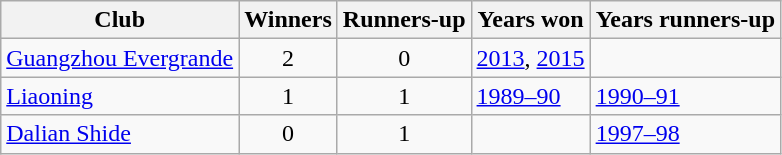<table class="wikitable sortable">
<tr>
<th>Club</th>
<th>Winners</th>
<th>Runners-up</th>
<th class="unsortable">Years won</th>
<th class="unsortable">Years runners-up</th>
</tr>
<tr>
<td><a href='#'>Guangzhou Evergrande</a></td>
<td style="text-align:center">2</td>
<td style="text-align:center">0</td>
<td><a href='#'>2013</a>, <a href='#'>2015</a></td>
<td></td>
</tr>
<tr>
<td><a href='#'>Liaoning</a></td>
<td style="text-align:center">1</td>
<td style="text-align:center">1</td>
<td><a href='#'>1989–90</a></td>
<td><a href='#'>1990–91</a></td>
</tr>
<tr>
<td><a href='#'>Dalian Shide</a></td>
<td style="text-align:center">0</td>
<td style="text-align:center">1</td>
<td></td>
<td><a href='#'>1997–98</a></td>
</tr>
</table>
